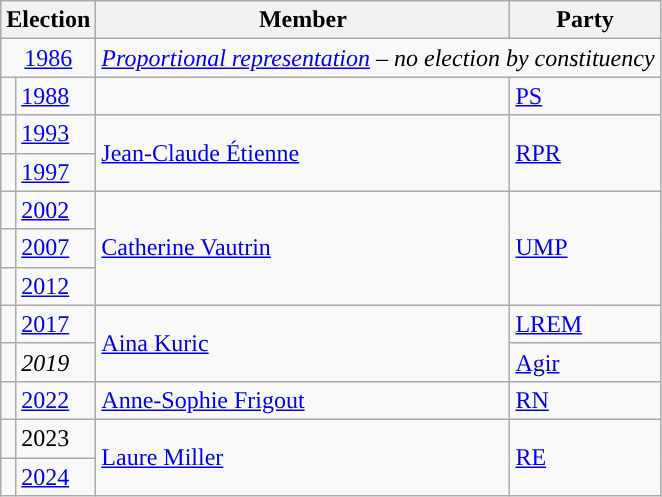<table class="wikitable">
<tr>
<th colspan="2">Election</th>
<th>Member</th>
<th>Party</th>
</tr>
<tr>
<td colspan="2" align="center"><a href='#'>1986</a></td>
<td colspan="2"><em><a href='#'>Proportional representation</a> – no election by constituency</em></td>
</tr>
<tr>
<td style="color:inherit;background-color: "></td>
<td><a href='#'>1988</a></td>
<td></td>
<td><a href='#'>PS</a></td>
</tr>
<tr>
<td style="color:inherit;background-color: "></td>
<td><a href='#'>1993</a></td>
<td rowspan="2"><a href='#'>Jean-Claude Étienne</a></td>
<td rowspan="2"><a href='#'>RPR</a></td>
</tr>
<tr>
<td style="color:inherit;background-color: "></td>
<td><a href='#'>1997</a></td>
</tr>
<tr>
<td style="color:inherit;background-color: "></td>
<td><a href='#'>2002</a></td>
<td rowspan="3"><a href='#'>Catherine Vautrin</a></td>
<td rowspan="3"><a href='#'>UMP</a></td>
</tr>
<tr>
<td style="color:inherit;background-color: "></td>
<td><a href='#'>2007</a></td>
</tr>
<tr>
<td style="color:inherit;background-color: "></td>
<td><a href='#'>2012</a></td>
</tr>
<tr>
<td style="color:inherit;background-color: "></td>
<td><a href='#'>2017</a></td>
<td rowspan="2"><a href='#'>Aina Kuric</a></td>
<td><a href='#'>LREM</a></td>
</tr>
<tr>
<td style="color:inherit;background-color: "></td>
<td><em>2019</em></td>
<td><a href='#'>Agir</a></td>
</tr>
<tr>
<td style="color:inherit;background-color: "></td>
<td><a href='#'>2022</a></td>
<td><a href='#'>Anne-Sophie Frigout</a></td>
<td><a href='#'>RN</a></td>
</tr>
<tr>
<td style="color:inherit;background-color: "></td>
<td>2023</td>
<td rowspan="2"><a href='#'>Laure Miller</a></td>
<td rowspan="2"><a href='#'>RE</a></td>
</tr>
<tr>
<td style="color:inherit;background-color: "></td>
<td><a href='#'>2024</a></td>
</tr>
</table>
